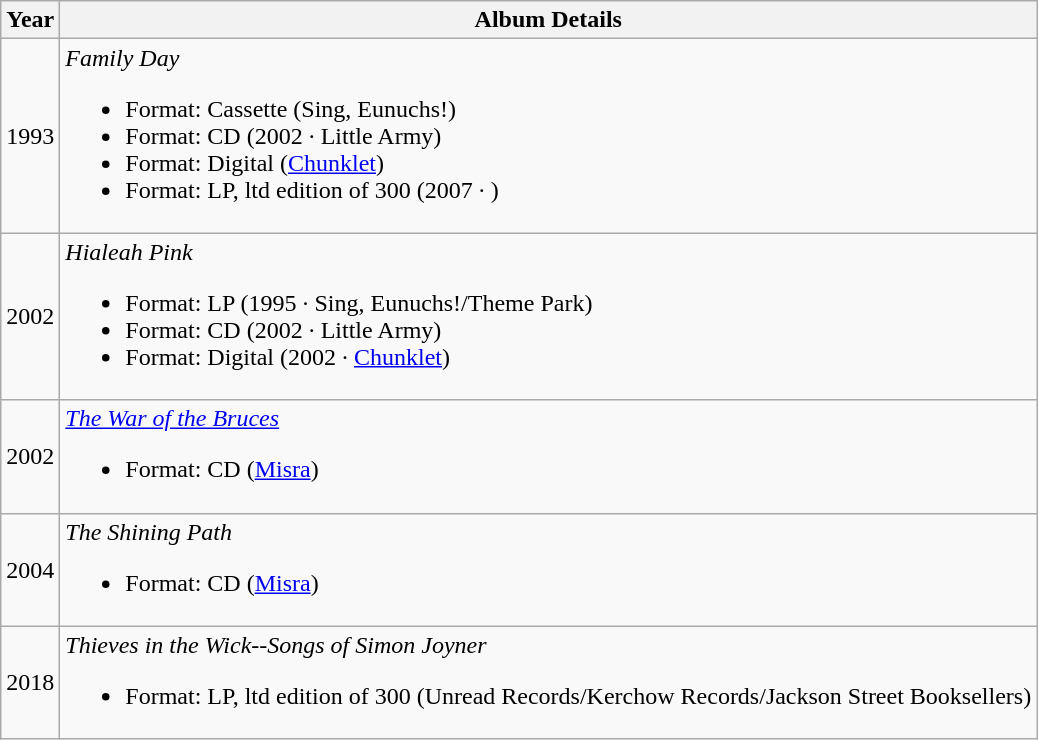<table class="wikitable">
<tr>
<th>Year</th>
<th>Album Details</th>
</tr>
<tr>
<td>1993</td>
<td><em>Family Day</em><br><ul><li>Format: Cassette (Sing, Eunuchs!)</li><li>Format: CD (2002 · Little Army)</li><li>Format: Digital (<a href='#'>Chunklet</a>)</li><li>Format: LP, ltd edition of 300 (2007 · )</li></ul></td>
</tr>
<tr>
<td>2002</td>
<td><em>Hialeah Pink</em><br><ul><li>Format: LP (1995 · Sing, Eunuchs!/Theme Park)</li><li>Format: CD (2002 · Little Army)</li><li>Format: Digital (2002 · <a href='#'>Chunklet</a>)</li></ul></td>
</tr>
<tr>
<td>2002</td>
<td><em><a href='#'>The War of the Bruces</a></em><br><ul><li>Format: CD (<a href='#'>Misra</a>)</li></ul></td>
</tr>
<tr>
<td>2004</td>
<td><em>The Shining Path</em><br><ul><li>Format: CD (<a href='#'>Misra</a>)</li></ul></td>
</tr>
<tr>
<td>2018</td>
<td><em>Thieves in the Wick--Songs of Simon Joyner</em><br><ul><li>Format: LP, ltd edition of 300 (Unread Records/Kerchow Records/Jackson Street Booksellers)</li></ul></td>
</tr>
</table>
